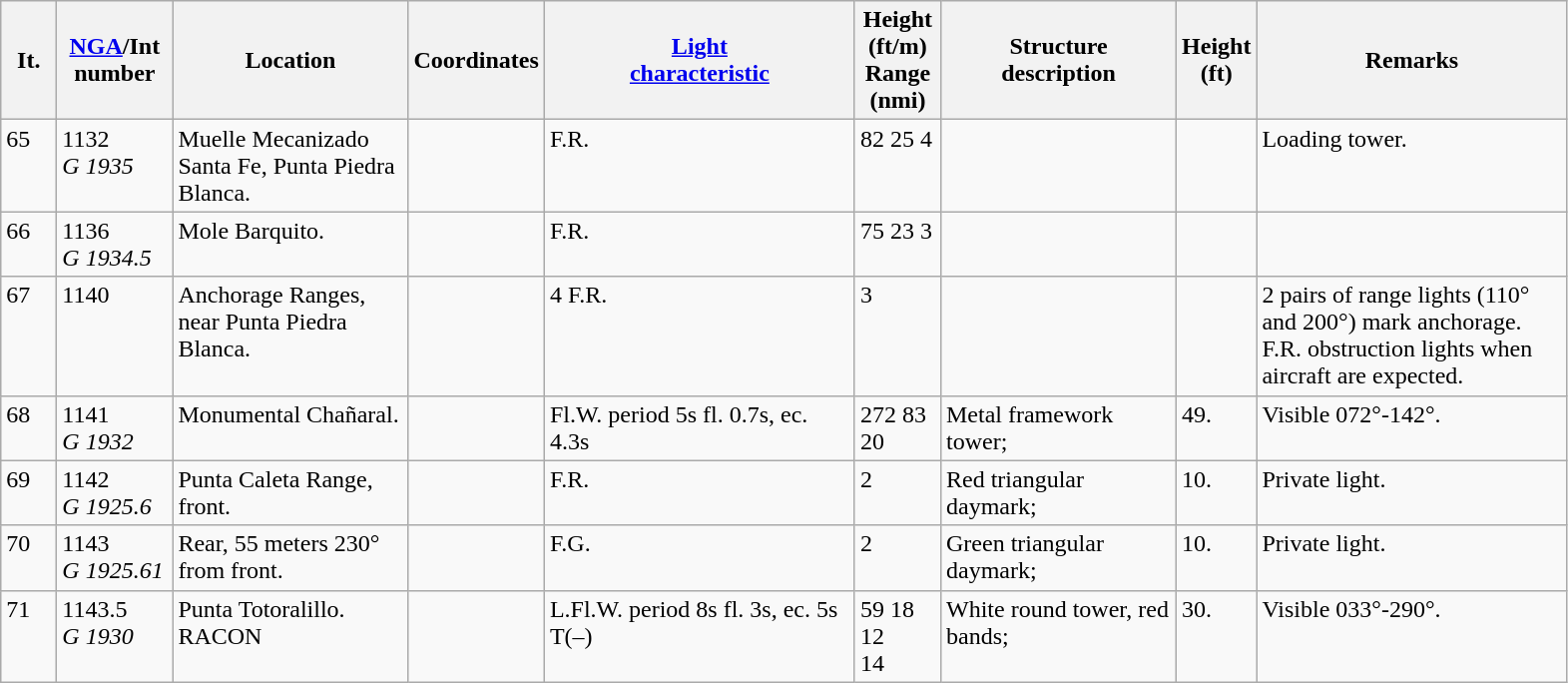<table class=wikitable>
<tr>
<th width="30">It.</th>
<th width="70"><a href='#'>NGA</a>/Int<br>number</th>
<th width="150">Location</th>
<th width="80">Coordinates</th>
<th width="200"><a href='#'>Light<br>characteristic</a></th>
<th width="50">Height (ft/m)<br>Range (nmi)</th>
<th width="150">Structure<br>description</th>
<th width="30">Height (ft)</th>
<th width="200">Remarks</th>
</tr>
<tr valign="top">
<td>65</td>
<td>1132<br><em>G 1935</em></td>
<td>Muelle Mecanizado Santa Fe,  Punta Piedra Blanca.</td>
<td></td>
<td>F.R.</td>
<td>82 25 4</td>
<td></td>
<td></td>
<td>Loading tower.</td>
</tr>
<tr valign="top">
<td>66</td>
<td>1136<br><em>G 1934.5</em></td>
<td>Mole Barquito.</td>
<td></td>
<td>F.R.</td>
<td>75 23 3</td>
<td></td>
<td></td>
<td></td>
</tr>
<tr valign="top">
<td>67</td>
<td>1140</td>
<td>Anchorage Ranges, near  Punta Piedra Blanca.</td>
<td></td>
<td>4 F.R.</td>
<td>3</td>
<td></td>
<td></td>
<td>2 pairs of range lights (110° and 200°) mark  anchorage. F.R. obstruction lights when  aircraft are expected.</td>
</tr>
<tr valign="top">
<td>68</td>
<td>1141<br><em>G 1932</em></td>
<td>Monumental Chañaral.</td>
<td></td>
<td>Fl.W. period 5s fl. 0.7s, ec. 4.3s</td>
<td>272 83 20</td>
<td>Metal framework tower;</td>
<td>49.</td>
<td>Visible 072°-142°.</td>
</tr>
<tr valign="top">
<td>69</td>
<td>1142<br><em>G 1925.6</em></td>
<td>Punta Caleta Range, front.</td>
<td></td>
<td>F.R.</td>
<td>2</td>
<td>Red triangular daymark;</td>
<td>10.</td>
<td>Private light.</td>
</tr>
<tr valign="top">
<td>70</td>
<td>1143<br><em>G 1925.61</em></td>
<td>Rear, 55 meters 230° from  front.</td>
<td></td>
<td>F.G.</td>
<td>2</td>
<td>Green triangular daymark;</td>
<td>10.</td>
<td>Private light.</td>
</tr>
<tr valign="top">
<td>71</td>
<td>1143.5<br><em>G 1930</em></td>
<td>Punta Totoralillo. <br> RACON</td>
<td></td>
<td>L.Fl.W. period 8s fl. 3s, ec. 5s <br> T(–)</td>
<td>59 18 12 <br> 14</td>
<td>White round tower, red bands;</td>
<td>30.</td>
<td>Visible 033°-290°.</td>
</tr>
</table>
